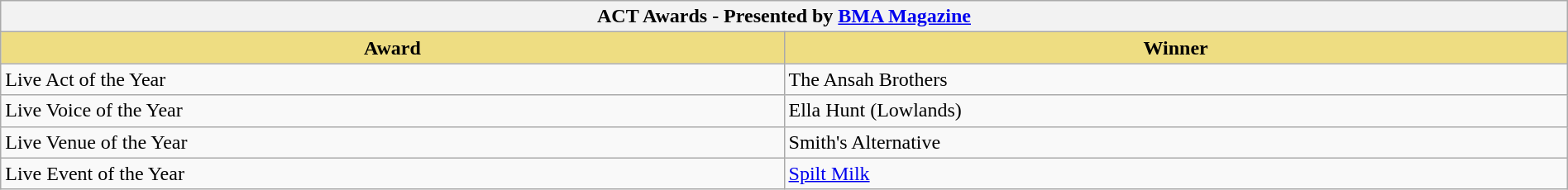<table class="wikitable" width=100%>
<tr>
<th colspan="2">ACT Awards - Presented by <a href='#'>BMA Magazine</a></th>
</tr>
<tr>
<th style="width:10%;background:#EEDD82;">Award</th>
<th style="width:10%;background:#EEDD82;">Winner</th>
</tr>
<tr>
<td>Live Act of the Year</td>
<td>The Ansah Brothers</td>
</tr>
<tr>
<td>Live Voice of the Year</td>
<td>Ella Hunt (Lowlands)</td>
</tr>
<tr>
<td>Live Venue of the Year</td>
<td>Smith's Alternative</td>
</tr>
<tr>
<td>Live Event of the Year</td>
<td><a href='#'>Spilt Milk</a></td>
</tr>
</table>
